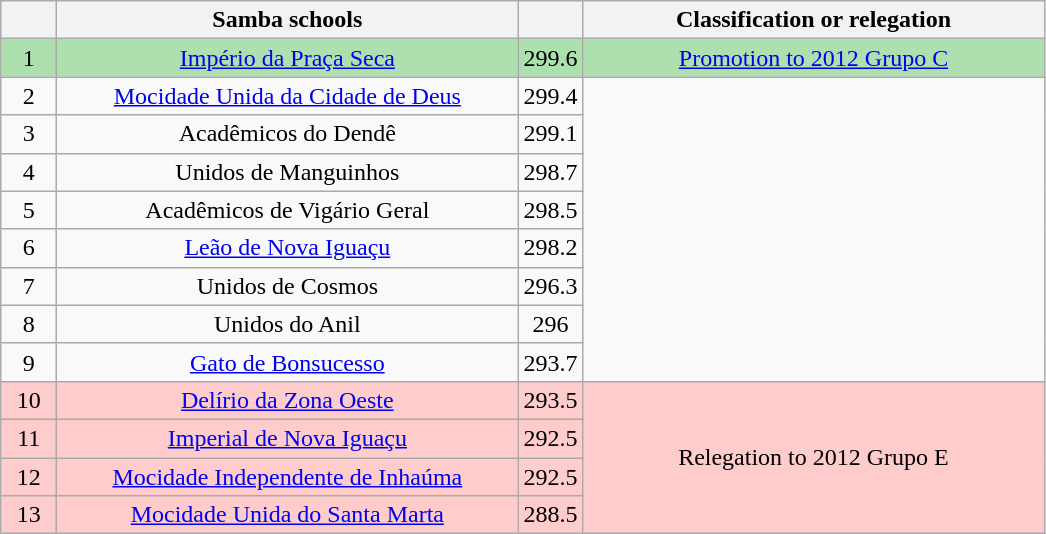<table class="wikitable">
<tr>
<th width="30"></th>
<th width="300">Samba schools</th>
<th width="20"></th>
<th width="300">Classification or relegation</th>
</tr>
<tr align="center">
<td bgcolor=ACE1AF>1</td>
<td bgcolor=ACE1AF><a href='#'>Império da Praça Seca</a></td>
<td bgcolor="ACE1AF">299.6</td>
<td bgcolor=ACE1AF><a href='#'><span>Promotion to 2012 Grupo C</span></a></td>
</tr>
<tr align="center">
<td>2</td>
<td><a href='#'>Mocidade Unida da Cidade de Deus</a></td>
<td>299.4</td>
<td rowspan="8"></td>
</tr>
<tr align="center">
<td>3</td>
<td>Acadêmicos do Dendê</td>
<td>299.1</td>
</tr>
<tr align="center">
<td>4</td>
<td>Unidos de Manguinhos</td>
<td>298.7</td>
</tr>
<tr align="center">
<td>5</td>
<td>Acadêmicos de Vigário Geral</td>
<td>298.5</td>
</tr>
<tr align="center">
<td>6</td>
<td><a href='#'>Leão de Nova Iguaçu</a></td>
<td>298.2</td>
</tr>
<tr align="center">
<td>7</td>
<td>Unidos de Cosmos</td>
<td>296.3</td>
</tr>
<tr align="center">
<td>8</td>
<td>Unidos do Anil</td>
<td>296</td>
</tr>
<tr align="center">
<td>9</td>
<td><a href='#'>Gato de Bonsucesso</a></td>
<td>293.7</td>
</tr>
<tr align="center">
<td bgcolor=FFCCCC>10</td>
<td bgcolor=FFCCCC><a href='#'>Delírio da Zona Oeste</a></td>
<td bgcolor="FFCCCC">293.5</td>
<td rowspan="4" bgcolor=FFCCCC><span>Relegation to 2012 Grupo E</span></td>
</tr>
<tr align="center">
<td bgcolor=FFCCCC>11</td>
<td bgcolor=FFCCCC><a href='#'>Imperial de Nova Iguaçu</a></td>
<td bgcolor=FFCCCC>292.5</td>
</tr>
<tr align="center">
<td bgcolor=FFCCCC>12</td>
<td bgcolor=FFCCCC><a href='#'>Mocidade Independente de Inhaúma</a></td>
<td bgcolor="FFCCCC">292.5</td>
</tr>
<tr align="center">
<td bgcolor=FFCCCC>13</td>
<td bgcolor=FFCCCC><a href='#'>Mocidade Unida do Santa Marta</a></td>
<td bgcolor="FFCCCC">288.5</td>
</tr>
</table>
